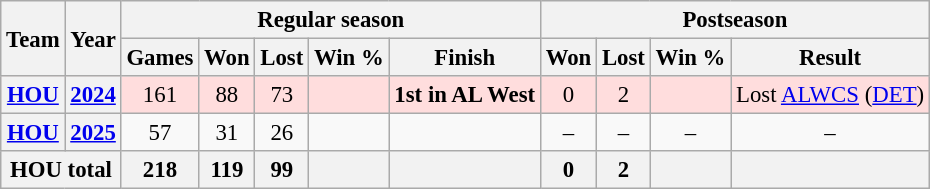<table class="wikitable" style="font-size: 95%; text-align:center;">
<tr>
<th rowspan="2">Team</th>
<th rowspan="2">Year</th>
<th colspan="5">Regular season</th>
<th colspan="4">Postseason</th>
</tr>
<tr>
<th>Games</th>
<th>Won</th>
<th>Lost</th>
<th>Win %</th>
<th>Finish</th>
<th>Won</th>
<th>Lost</th>
<th>Win %</th>
<th>Result</th>
</tr>
<tr style="background:#fdd;" !>
<th><a href='#'>HOU</a></th>
<th><a href='#'>2024</a></th>
<td>161</td>
<td>88</td>
<td>73</td>
<td></td>
<td><strong>1st in AL West</strong></td>
<td>0</td>
<td>2</td>
<td></td>
<td>Lost <a href='#'>ALWCS</a> (<a href='#'>DET</a>)</td>
</tr>
<tr>
<th><a href='#'>HOU</a></th>
<th><a href='#'>2025</a></th>
<td>57</td>
<td>31</td>
<td>26</td>
<td></td>
<td></td>
<td>–</td>
<td>–</td>
<td>–</td>
<td>–</td>
</tr>
<tr>
<th colspan="2">HOU total</th>
<th>218</th>
<th>119</th>
<th>99</th>
<th></th>
<th></th>
<th>0</th>
<th>2</th>
<th></th>
<th></th>
</tr>
</table>
